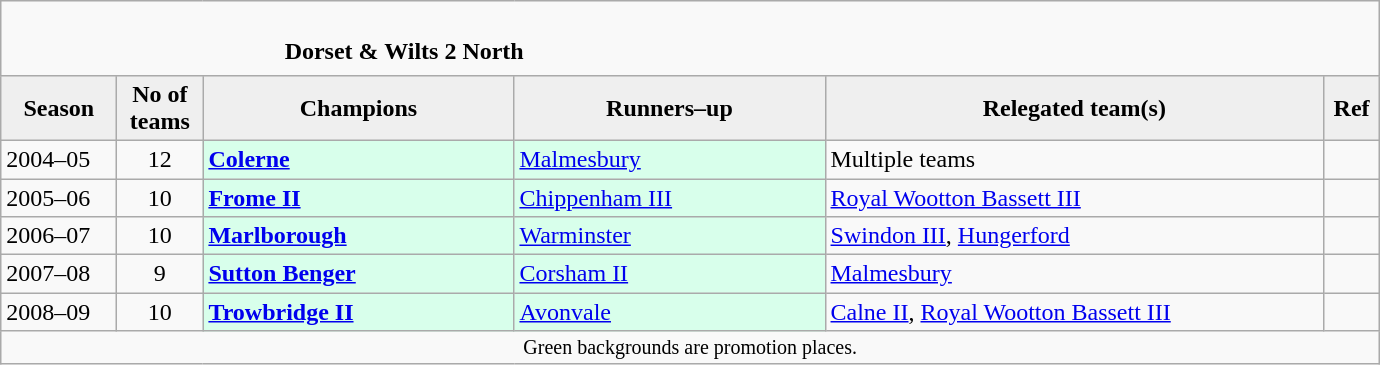<table class="wikitable" style="text-align: left;">
<tr>
<td colspan="11" cellpadding="0" cellspacing="0"><br><table border="0" style="width:100%;" cellpadding="0" cellspacing="0">
<tr>
<td style="width:20%; border:0;"></td>
<td style="border:0;"><strong>Dorset & Wilts 2 North</strong></td>
<td style="width:20%; border:0;"></td>
</tr>
</table>
</td>
</tr>
<tr>
<th style="background:#efefef; width:70px;">Season</th>
<th style="background:#efefef; width:50px;">No of teams</th>
<th style="background:#efefef; width:200px;">Champions</th>
<th style="background:#efefef; width:200px;">Runners–up</th>
<th style="background:#efefef; width:325px;">Relegated team(s)</th>
<th style="background:#efefef; width:30px;">Ref</th>
</tr>
<tr align=left>
<td>2004–05</td>
<td style="text-align: center;">12</td>
<td style="background:#d8ffeb;"><strong><a href='#'>Colerne</a></strong></td>
<td style="background:#d8ffeb;"><a href='#'>Malmesbury</a></td>
<td>Multiple teams</td>
<td></td>
</tr>
<tr>
<td>2005–06</td>
<td style="text-align: center;">10</td>
<td style="background:#d8ffeb;"><strong><a href='#'>Frome II</a></strong></td>
<td style="background:#d8ffeb;"><a href='#'>Chippenham III</a></td>
<td><a href='#'>Royal Wootton Bassett III</a></td>
<td></td>
</tr>
<tr>
<td>2006–07</td>
<td style="text-align: center;">10</td>
<td style="background:#d8ffeb;"><strong><a href='#'>Marlborough</a></strong></td>
<td style="background:#d8ffeb;"><a href='#'>Warminster</a></td>
<td><a href='#'>Swindon III</a>, <a href='#'>Hungerford</a></td>
<td></td>
</tr>
<tr>
<td>2007–08</td>
<td style="text-align: center;">9</td>
<td style="background:#d8ffeb;"><strong><a href='#'>Sutton Benger</a></strong></td>
<td style="background:#d8ffeb;"><a href='#'>Corsham II</a></td>
<td><a href='#'>Malmesbury</a></td>
<td></td>
</tr>
<tr>
<td>2008–09</td>
<td style="text-align: center;">10</td>
<td style="background:#d8ffeb;"><strong><a href='#'>Trowbridge II</a></strong></td>
<td style="background:#d8ffeb;"><a href='#'>Avonvale</a></td>
<td><a href='#'>Calne II</a>, <a href='#'>Royal Wootton Bassett III</a></td>
<td></td>
</tr>
<tr>
<td colspan="15"  style="border:0; font-size:smaller; text-align:center;">Green backgrounds are promotion places.</td>
</tr>
</table>
